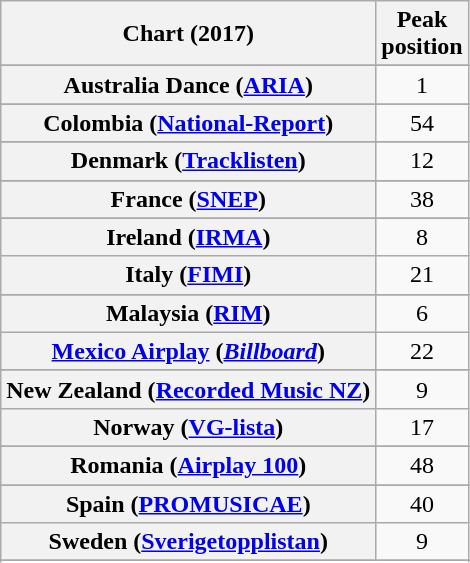<table class="wikitable sortable plainrowheaders" style="text-align:center">
<tr>
<th scope="col">Chart (2017)</th>
<th scope="col">Peak<br> position</th>
</tr>
<tr>
</tr>
<tr>
<th scope="row">Australia Dance (<a href='#'>ARIA</a>)</th>
<td>1</td>
</tr>
<tr>
</tr>
<tr>
</tr>
<tr>
</tr>
<tr>
</tr>
<tr>
<th scope="row">Colombia (<a href='#'>National-Report</a>)</th>
<td>54</td>
</tr>
<tr>
</tr>
<tr>
</tr>
<tr>
<th scope="row">Denmark (<a href='#'>Tracklisten</a>)</th>
<td>12</td>
</tr>
<tr>
</tr>
<tr>
<th scope="row">France (<a href='#'>SNEP</a>)</th>
<td>38</td>
</tr>
<tr>
</tr>
<tr>
</tr>
<tr>
</tr>
<tr>
</tr>
<tr>
<th scope="row">Ireland (<a href='#'>IRMA</a>)</th>
<td>8</td>
</tr>
<tr>
<th scope="row">Italy (<a href='#'>FIMI</a>)</th>
<td>21</td>
</tr>
<tr>
</tr>
<tr>
<th scope="row">Malaysia (<a href='#'>RIM</a>)</th>
<td>6</td>
</tr>
<tr>
<th scope="row"><a href='#'>Mexico Airplay</a> (<em><a href='#'>Billboard</a></em>)</th>
<td>22</td>
</tr>
<tr>
</tr>
<tr>
</tr>
<tr>
<th scope="row">New Zealand (<a href='#'>Recorded Music NZ</a>)</th>
<td>9</td>
</tr>
<tr>
<th scope="row">Norway (<a href='#'>VG-lista</a>)</th>
<td>17</td>
</tr>
<tr>
</tr>
<tr>
<th scope="row">Romania (<a href='#'>Airplay 100</a>)</th>
<td>48</td>
</tr>
<tr>
</tr>
<tr>
</tr>
<tr>
</tr>
<tr>
<th scope="row">Spain (<a href='#'>PROMUSICAE</a>)</th>
<td>40</td>
</tr>
<tr>
<th scope="row">Sweden (<a href='#'>Sverigetopplistan</a>)</th>
<td>9</td>
</tr>
<tr>
</tr>
<tr>
</tr>
<tr>
</tr>
<tr>
</tr>
<tr>
</tr>
<tr>
</tr>
<tr>
</tr>
<tr>
</tr>
<tr>
</tr>
<tr>
</tr>
</table>
